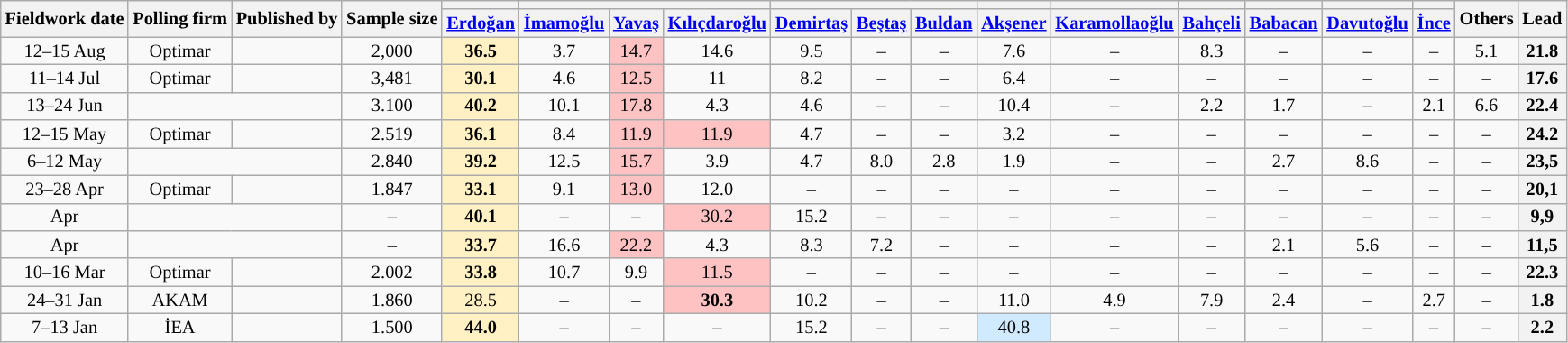<table class="wikitable mw-datatable mw-collapsible" style="text-align:center; font-size:85%; line-height:14px;">
<tr>
<th rowspan="2">Fieldwork date</th>
<th rowspan="2">Polling firm</th>
<th rowspan="2">Published by</th>
<th rowspan="2">Sample size</th>
<th style="background:"></th>
<th colspan="3" style="background:"></th>
<th colspan="3" style="background:"></th>
<th style="background:"></th>
<th style="background:"></th>
<th style="background:"></th>
<th style="background:"></th>
<th style="background:"></th>
<th style="background:"></th>
<th rowspan="2">Others</th>
<th rowspan="2">Lead</th>
</tr>
<tr>
<th><a href='#'>Erdoğan</a><br></th>
<th><a href='#'>İmamoğlu</a><br></th>
<th><a href='#'>Yavaş</a><br></th>
<th><a href='#'>Kılıçdaroğlu</a><br></th>
<th><a href='#'>Demirtaş</a><br></th>
<th><a href='#'>Beştaş</a><br></th>
<th><a href='#'>Buldan</a><br></th>
<th><a href='#'>Akşener</a><br></th>
<th><a href='#'>Karamollaoğlu</a><br></th>
<th><a href='#'>Bahçeli</a><br></th>
<th><a href='#'>Babacan</a><br></th>
<th><a href='#'>Davutoğlu</a><br></th>
<th><a href='#'>İnce</a><br></th>
</tr>
<tr>
<td>12–15 Aug</td>
<td>Optimar</td>
<td></td>
<td>2,000</td>
<td style="background:#FFF1C4"><strong>36.5</strong></td>
<td>3.7</td>
<td style="background:#FFC2C2">14.7</td>
<td>14.6</td>
<td>9.5</td>
<td>–</td>
<td>–</td>
<td>7.6</td>
<td>–</td>
<td>8.3</td>
<td>–</td>
<td>–</td>
<td>–</td>
<td>5.1</td>
<th style="background:">21.8</th>
</tr>
<tr>
<td>11–14 Jul</td>
<td>Optimar</td>
<td></td>
<td>3,481</td>
<td style="background:#FFF1C4"><strong>30.1</strong></td>
<td>4.6</td>
<td style="background:#FFC2C2">12.5</td>
<td>11</td>
<td>8.2</td>
<td>–</td>
<td>–</td>
<td>6.4</td>
<td>–</td>
<td>–</td>
<td>–</td>
<td>–</td>
<td>–</td>
<td>–</td>
<th style="background:">17.6</th>
</tr>
<tr>
<td>13–24 Jun</td>
<td colspan="2"></td>
<td>3.100</td>
<td style="background:#FFF1C4"><strong>40.2</strong></td>
<td>10.1</td>
<td style="background:#FFC2C2">17.8</td>
<td>4.3</td>
<td>4.6</td>
<td>–</td>
<td>–</td>
<td>10.4</td>
<td>–</td>
<td>2.2</td>
<td>1.7</td>
<td>–</td>
<td>2.1</td>
<td>6.6</td>
<th style="background:">22.4</th>
</tr>
<tr>
<td>12–15 May</td>
<td>Optimar</td>
<td></td>
<td>2.519</td>
<td style="background:#FFF1C4"><strong>36.1</strong></td>
<td>8.4</td>
<td style="background:#FFC2C2">11.9</td>
<td style="background:#FFC2C2">11.9</td>
<td>4.7</td>
<td>–</td>
<td>–</td>
<td>3.2</td>
<td>–</td>
<td>–</td>
<td>–</td>
<td>–</td>
<td>–</td>
<td>–</td>
<th style="background:">24.2</th>
</tr>
<tr>
<td>6–12 May</td>
<td colspan="2"></td>
<td>2.840</td>
<td style="background:#FFF1C4"><strong>39.2</strong></td>
<td>12.5</td>
<td style="background:#FFC2C2">15.7</td>
<td>3.9</td>
<td>4.7</td>
<td>8.0</td>
<td>2.8</td>
<td>1.9</td>
<td>–</td>
<td>–</td>
<td>2.7</td>
<td>8.6</td>
<td>–</td>
<td>–</td>
<th style="background:">23,5</th>
</tr>
<tr>
<td>23–28 Apr</td>
<td>Optimar</td>
<td></td>
<td>1.847</td>
<td style="background:#FFF1C4"><strong>33.1</strong></td>
<td>9.1</td>
<td style="background:#FFC2C2">13.0</td>
<td>12.0</td>
<td>–</td>
<td>–</td>
<td>–</td>
<td>–</td>
<td>–</td>
<td>–</td>
<td>–</td>
<td>–</td>
<td>–</td>
<td>–</td>
<th style="background:">20,1</th>
</tr>
<tr>
<td>Apr</td>
<td colspan="2"></td>
<td>–</td>
<td style="background:#FFF1C4"><strong>40.1</strong></td>
<td>–</td>
<td>–</td>
<td style="background:#FFC2C2">30.2</td>
<td>15.2</td>
<td>–</td>
<td>–</td>
<td>–</td>
<td>–</td>
<td>–</td>
<td>–</td>
<td>–</td>
<td>–</td>
<td>–</td>
<th style="background:">9,9</th>
</tr>
<tr>
<td>Apr</td>
<td colspan="2"></td>
<td>–</td>
<td style="background:#FFF1C4"><strong>33.7</strong></td>
<td>16.6</td>
<td style="background:#FFC2C2">22.2</td>
<td>4.3</td>
<td>8.3</td>
<td>7.2</td>
<td>–</td>
<td>–</td>
<td>–</td>
<td>–</td>
<td>2.1</td>
<td>5.6</td>
<td>–</td>
<td>–</td>
<th style="background:">11,5</th>
</tr>
<tr>
<td>10–16 Mar</td>
<td>Optimar</td>
<td></td>
<td>2.002</td>
<td style="background:#FFF1C4"><strong>33.8</strong></td>
<td>10.7</td>
<td>9.9</td>
<td style="background:#FFC2C2">11.5</td>
<td>–</td>
<td>–</td>
<td>–</td>
<td>–</td>
<td>–</td>
<td>–</td>
<td>–</td>
<td>–</td>
<td>–</td>
<td>–</td>
<th style="background:">22.3</th>
</tr>
<tr>
<td>24–31 Jan</td>
<td>AKAM</td>
<td></td>
<td>1.860</td>
<td style="background:#FFF1C4">28.5</td>
<td>–</td>
<td>–</td>
<td style="background:#FFC2C2"><strong>30.3</strong></td>
<td>10.2</td>
<td>–</td>
<td>–</td>
<td>11.0</td>
<td>4.9</td>
<td>7.9</td>
<td>2.4</td>
<td>–</td>
<td>2.7</td>
<td>–</td>
<th style="background:">1.8</th>
</tr>
<tr>
<td>7–13 Jan</td>
<td>İEA</td>
<td></td>
<td>1.500</td>
<td style="background:#FFF1C4"><strong>44.0</strong></td>
<td>–</td>
<td>–</td>
<td>–</td>
<td>15.2</td>
<td>–</td>
<td>–</td>
<td style="background:#D0EBFF">40.8</td>
<td>–</td>
<td>–</td>
<td>–</td>
<td>–</td>
<td>–</td>
<td>–</td>
<th style="background:">2.2</th>
</tr>
</table>
